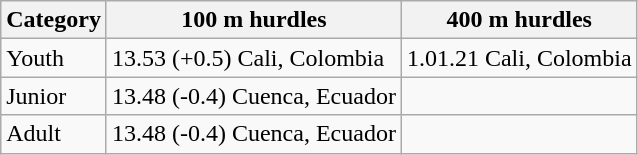<table class="wikitable">
<tr>
<th>Category</th>
<th>100 m hurdles</th>
<th>400 m hurdles</th>
</tr>
<tr>
<td>Youth</td>
<td>13.53 (+0.5) Cali, Colombia</td>
<td>1.01.21 Cali, Colombia</td>
</tr>
<tr>
<td>Junior</td>
<td>13.48 (-0.4) Cuenca, Ecuador</td>
<td></td>
</tr>
<tr>
<td>Adult</td>
<td>13.48 (-0.4) Cuenca, Ecuador</td>
<td></td>
</tr>
</table>
